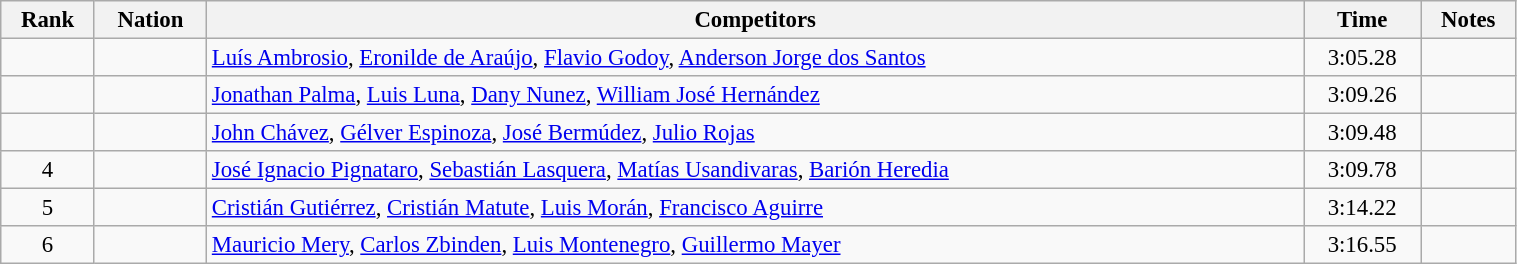<table class="wikitable sortable" width=80% style="text-align:center; font-size:95%">
<tr>
<th>Rank</th>
<th>Nation</th>
<th>Competitors</th>
<th>Time</th>
<th>Notes</th>
</tr>
<tr>
<td></td>
<td align=left></td>
<td align=left><a href='#'>Luís Ambrosio</a>, <a href='#'>Eronilde de Araújo</a>, <a href='#'>Flavio Godoy</a>, <a href='#'>Anderson Jorge dos Santos</a></td>
<td>3:05.28</td>
<td></td>
</tr>
<tr>
<td></td>
<td align=left></td>
<td align=left><a href='#'>Jonathan Palma</a>, <a href='#'>Luis Luna</a>, <a href='#'>Dany Nunez</a>, <a href='#'>William José Hernández</a></td>
<td>3:09.26</td>
<td></td>
</tr>
<tr>
<td></td>
<td align=left></td>
<td align=left><a href='#'>John Chávez</a>, <a href='#'>Gélver Espinoza</a>, <a href='#'>José Bermúdez</a>, <a href='#'>Julio Rojas</a></td>
<td>3:09.48</td>
<td></td>
</tr>
<tr>
<td>4</td>
<td align=left></td>
<td align=left><a href='#'>José Ignacio Pignataro</a>, <a href='#'>Sebastián Lasquera</a>, <a href='#'>Matías Usandivaras</a>, <a href='#'>Barión Heredia</a></td>
<td>3:09.78</td>
<td></td>
</tr>
<tr>
<td>5</td>
<td align=left></td>
<td align=left><a href='#'>Cristián Gutiérrez</a>, <a href='#'>Cristián Matute</a>, <a href='#'>Luis Morán</a>, <a href='#'>Francisco Aguirre</a></td>
<td>3:14.22</td>
<td></td>
</tr>
<tr>
<td>6</td>
<td align=left></td>
<td align=left><a href='#'>Mauricio Mery</a>, <a href='#'>Carlos Zbinden</a>, <a href='#'>Luis Montenegro</a>, <a href='#'>Guillermo Mayer</a></td>
<td>3:16.55</td>
<td></td>
</tr>
</table>
